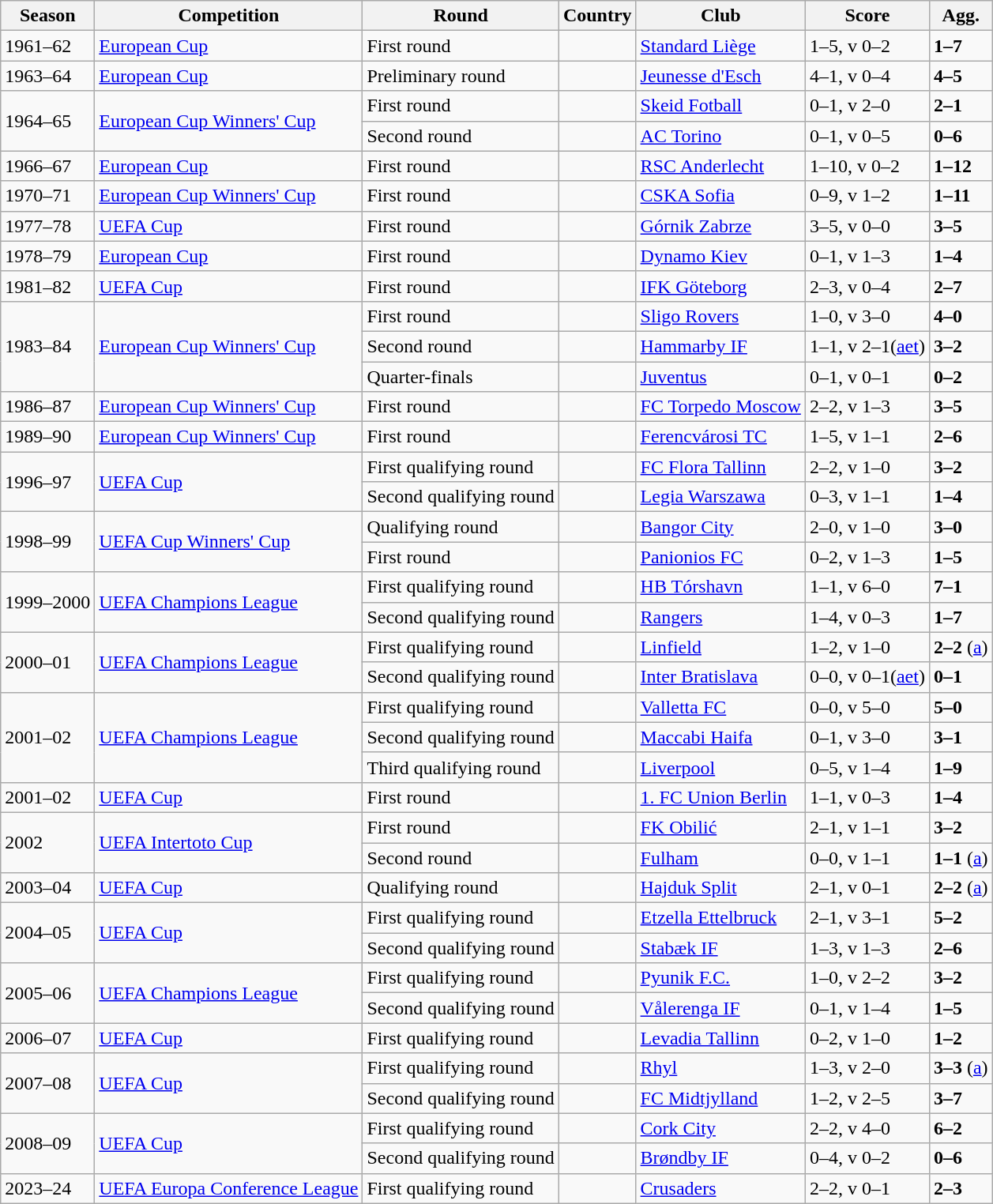<table class="wikitable">
<tr>
<th>Season</th>
<th>Competition</th>
<th>Round</th>
<th>Country</th>
<th>Club</th>
<th>Score</th>
<th>Agg.</th>
</tr>
<tr>
<td>1961–62</td>
<td><a href='#'>European Cup</a></td>
<td>First round</td>
<td style="text-align:center;"></td>
<td><a href='#'>Standard Liège</a></td>
<td>1–5, v 0–2</td>
<td><strong>1–7</strong></td>
</tr>
<tr>
<td>1963–64</td>
<td><a href='#'>European Cup</a></td>
<td>Preliminary round</td>
<td style="text-align:center;"></td>
<td><a href='#'>Jeunesse d'Esch</a></td>
<td>4–1, v 0–4</td>
<td><strong>4–5</strong></td>
</tr>
<tr>
<td rowspan="2">1964–65</td>
<td rowspan="2"><a href='#'>European Cup Winners' Cup</a></td>
<td>First round</td>
<td style="text-align:center;"></td>
<td><a href='#'>Skeid Fotball</a></td>
<td>0–1, v 2–0</td>
<td><strong>2–1</strong></td>
</tr>
<tr>
<td>Second round</td>
<td style="text-align:center;"></td>
<td><a href='#'>AC Torino</a></td>
<td>0–1, v 0–5</td>
<td><strong>0–6</strong></td>
</tr>
<tr>
<td>1966–67</td>
<td><a href='#'>European Cup</a></td>
<td>First round</td>
<td style="text-align:center;"></td>
<td><a href='#'>RSC Anderlecht</a></td>
<td>1–10, v 0–2</td>
<td><strong>1–12</strong></td>
</tr>
<tr>
<td>1970–71</td>
<td><a href='#'>European Cup Winners' Cup</a></td>
<td>First round</td>
<td style="text-align:center;"></td>
<td><a href='#'>CSKA Sofia</a></td>
<td>0–9, v 1–2</td>
<td><strong>1–11</strong></td>
</tr>
<tr>
<td>1977–78</td>
<td><a href='#'>UEFA Cup</a></td>
<td>First round</td>
<td style="text-align:center;"></td>
<td><a href='#'>Górnik Zabrze</a></td>
<td>3–5, v 0–0</td>
<td><strong>3–5</strong></td>
</tr>
<tr>
<td>1978–79</td>
<td><a href='#'>European Cup</a></td>
<td>First round</td>
<td style="text-align:center;"></td>
<td><a href='#'>Dynamo Kiev</a></td>
<td>0–1, v 1–3</td>
<td><strong>1–4</strong></td>
</tr>
<tr>
<td>1981–82</td>
<td><a href='#'>UEFA Cup</a></td>
<td>First round</td>
<td style="text-align:center;"></td>
<td><a href='#'>IFK Göteborg</a></td>
<td>2–3, v 0–4</td>
<td><strong>2–7</strong></td>
</tr>
<tr>
<td rowspan="3">1983–84</td>
<td rowspan="3"><a href='#'>European Cup Winners' Cup</a></td>
<td>First round</td>
<td style="text-align:center;"></td>
<td><a href='#'>Sligo Rovers</a></td>
<td>1–0, v 3–0</td>
<td><strong>4–0</strong></td>
</tr>
<tr>
<td>Second round</td>
<td style="text-align:center;"></td>
<td><a href='#'>Hammarby IF</a></td>
<td>1–1, v 2–1(<a href='#'>aet</a>)</td>
<td><strong>3–2</strong></td>
</tr>
<tr>
<td>Quarter-finals</td>
<td style="text-align:center;"></td>
<td><a href='#'>Juventus</a></td>
<td>0–1, v 0–1</td>
<td><strong>0–2</strong></td>
</tr>
<tr>
<td>1986–87</td>
<td><a href='#'>European Cup Winners' Cup</a></td>
<td>First round</td>
<td style="text-align:center;"></td>
<td><a href='#'>FC Torpedo Moscow</a></td>
<td>2–2, v 1–3</td>
<td><strong>3–5</strong></td>
</tr>
<tr>
<td>1989–90</td>
<td><a href='#'>European Cup Winners' Cup</a></td>
<td>First round</td>
<td style="text-align:center;"></td>
<td><a href='#'>Ferencvárosi TC</a></td>
<td>1–5, v 1–1</td>
<td><strong>2–6</strong></td>
</tr>
<tr>
<td rowspan="2">1996–97</td>
<td rowspan="2"><a href='#'>UEFA Cup</a></td>
<td>First qualifying round</td>
<td style="text-align:center;"></td>
<td><a href='#'>FC Flora Tallinn</a></td>
<td>2–2, v 1–0</td>
<td><strong>3–2</strong></td>
</tr>
<tr>
<td>Second qualifying round</td>
<td style="text-align:center;"></td>
<td><a href='#'>Legia Warszawa</a></td>
<td>0–3, v 1–1</td>
<td><strong>1–4</strong></td>
</tr>
<tr>
<td rowspan="2">1998–99</td>
<td rowspan="2"><a href='#'>UEFA Cup Winners' Cup</a></td>
<td>Qualifying round</td>
<td style="text-align:center;"></td>
<td><a href='#'>Bangor City</a></td>
<td>2–0, v 1–0</td>
<td><strong>3–0</strong></td>
</tr>
<tr>
<td>First round</td>
<td style="text-align:center;"></td>
<td><a href='#'>Panionios FC</a></td>
<td>0–2, v 1–3</td>
<td><strong>1–5</strong></td>
</tr>
<tr>
<td rowspan="2">1999–2000</td>
<td rowspan="2"><a href='#'>UEFA Champions League</a></td>
<td>First qualifying round</td>
<td style="text-align:center;"></td>
<td><a href='#'>HB Tórshavn</a></td>
<td>1–1, v 6–0</td>
<td><strong>7–1</strong></td>
</tr>
<tr>
<td>Second qualifying round</td>
<td style="text-align:center;"></td>
<td><a href='#'>Rangers</a></td>
<td>1–4, v 0–3</td>
<td><strong>1–7</strong></td>
</tr>
<tr>
<td rowspan="2">2000–01</td>
<td rowspan="2"><a href='#'>UEFA Champions League</a></td>
<td>First qualifying round</td>
<td style="text-align:center;"></td>
<td><a href='#'>Linfield</a></td>
<td>1–2, v 1–0</td>
<td><strong>2–2</strong> (<a href='#'>a</a>)</td>
</tr>
<tr>
<td>Second qualifying round</td>
<td style="text-align:center;"></td>
<td><a href='#'>Inter Bratislava</a></td>
<td>0–0, v 0–1(<a href='#'>aet</a>)</td>
<td><strong>0–1</strong></td>
</tr>
<tr>
<td rowspan="3">2001–02</td>
<td rowspan="3"><a href='#'>UEFA Champions League</a></td>
<td>First qualifying round</td>
<td style="text-align:center;"></td>
<td><a href='#'>Valletta FC</a></td>
<td>0–0, v 5–0</td>
<td><strong>5–0</strong></td>
</tr>
<tr>
<td>Second qualifying round</td>
<td style="text-align:center;"></td>
<td><a href='#'>Maccabi Haifa</a></td>
<td>0–1, v 3–0</td>
<td><strong>3–1</strong></td>
</tr>
<tr>
<td>Third qualifying round</td>
<td style="text-align:center;"></td>
<td><a href='#'>Liverpool</a></td>
<td>0–5, v 1–4</td>
<td><strong>1–9</strong></td>
</tr>
<tr>
<td>2001–02</td>
<td><a href='#'>UEFA Cup</a></td>
<td>First round</td>
<td style="text-align:center;"></td>
<td><a href='#'>1. FC Union Berlin</a></td>
<td>1–1, v 0–3</td>
<td><strong>1–4</strong></td>
</tr>
<tr>
<td rowspan="2">2002</td>
<td rowspan="2"><a href='#'>UEFA Intertoto Cup</a></td>
<td>First round</td>
<td style="text-align:center;"></td>
<td><a href='#'>FK Obilić</a></td>
<td>2–1, v 1–1</td>
<td><strong>3–2</strong></td>
</tr>
<tr>
<td>Second round</td>
<td style="text-align:center;"></td>
<td><a href='#'>Fulham</a></td>
<td>0–0, v 1–1</td>
<td><strong>1–1</strong> (<a href='#'>a</a>)</td>
</tr>
<tr>
<td>2003–04</td>
<td><a href='#'>UEFA Cup</a></td>
<td>Qualifying round</td>
<td style="text-align:center;"></td>
<td><a href='#'>Hajduk Split</a></td>
<td>2–1, v 0–1</td>
<td><strong>2–2</strong> (<a href='#'>a</a>)</td>
</tr>
<tr>
<td rowspan="2">2004–05</td>
<td rowspan="2"><a href='#'>UEFA Cup</a></td>
<td>First qualifying round</td>
<td style="text-align:center;"></td>
<td><a href='#'>Etzella Ettelbruck</a></td>
<td>2–1, v 3–1</td>
<td><strong>5–2</strong></td>
</tr>
<tr>
<td>Second qualifying round</td>
<td style="text-align:center;"></td>
<td><a href='#'>Stabæk IF</a></td>
<td>1–3, v 1–3</td>
<td><strong>2–6</strong></td>
</tr>
<tr>
<td rowspan="2">2005–06</td>
<td rowspan="2"><a href='#'>UEFA Champions League</a></td>
<td>First qualifying round</td>
<td style="text-align:center;"></td>
<td><a href='#'>Pyunik F.C.</a></td>
<td>1–0, v 2–2</td>
<td><strong>3–2</strong></td>
</tr>
<tr>
<td>Second qualifying round</td>
<td style="text-align:center;"></td>
<td><a href='#'>Vålerenga IF</a></td>
<td>0–1, v 1–4</td>
<td><strong>1–5</strong></td>
</tr>
<tr>
<td>2006–07</td>
<td><a href='#'>UEFA Cup</a></td>
<td>First qualifying round</td>
<td style="text-align:center;"></td>
<td><a href='#'>Levadia Tallinn</a></td>
<td>0–2, v 1–0</td>
<td><strong>1–2</strong></td>
</tr>
<tr>
<td rowspan="2">2007–08</td>
<td rowspan="2"><a href='#'>UEFA Cup</a></td>
<td>First qualifying round</td>
<td style="text-align:center;"></td>
<td><a href='#'>Rhyl</a></td>
<td>1–3, v 2–0</td>
<td><strong>3–3</strong> (<a href='#'>a</a>)</td>
</tr>
<tr>
<td>Second qualifying round</td>
<td style="text-align:center;"></td>
<td><a href='#'>FC Midtjylland</a></td>
<td>1–2, v 2–5</td>
<td><strong>3–7</strong></td>
</tr>
<tr>
<td rowspan="2">2008–09</td>
<td rowspan="2"><a href='#'>UEFA Cup</a></td>
<td>First qualifying round</td>
<td style="text-align:center;"></td>
<td><a href='#'>Cork City</a></td>
<td>2–2, v 4–0</td>
<td><strong>6–2</strong></td>
</tr>
<tr>
<td>Second qualifying round</td>
<td style="text-align:center;"></td>
<td><a href='#'>Brøndby IF</a></td>
<td>0–4, v 0–2</td>
<td><strong>0–6</strong></td>
</tr>
<tr>
<td>2023–24</td>
<td><a href='#'>UEFA Europa Conference League</a></td>
<td>First qualifying round</td>
<td style="text-align:center;"></td>
<td><a href='#'>Crusaders</a></td>
<td>2–2, v 0–1</td>
<td><strong>2–3</strong></td>
</tr>
</table>
